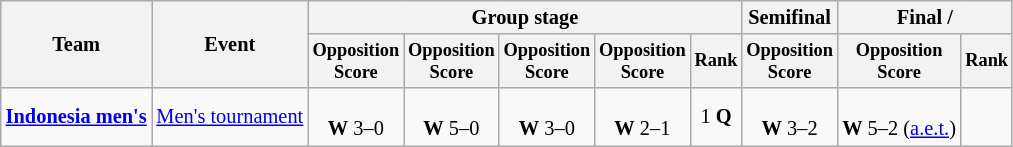<table class="wikitable" style="font-size:85%">
<tr>
<th rowspan=2>Team</th>
<th rowspan=2>Event</th>
<th colspan=5>Group stage</th>
<th>Semifinal</th>
<th colspan=2>Final / </th>
</tr>
<tr style="font-size:90%">
<th>Opposition<br>Score</th>
<th>Opposition<br>Score</th>
<th>Opposition<br>Score</th>
<th>Opposition<br>Score</th>
<th>Rank</th>
<th>Opposition<br>Score</th>
<th>Opposition<br>Score</th>
<th>Rank</th>
</tr>
<tr align=center>
<td align=left><strong><a href='#'>Indonesia men's</a></strong></td>
<td align=left><a href='#'>Men's tournament</a></td>
<td><br><strong>W</strong> 3–0</td>
<td><br><strong>W</strong> 5–0</td>
<td><br><strong>W</strong> 3–0</td>
<td><br><strong>W</strong> 2–1</td>
<td>1 <strong>Q</strong></td>
<td><br><strong>W</strong> 3–2</td>
<td><br><strong>W</strong> 5–2 (<a href='#'>a.e.t.</a>)</td>
<td></td>
</tr>
</table>
